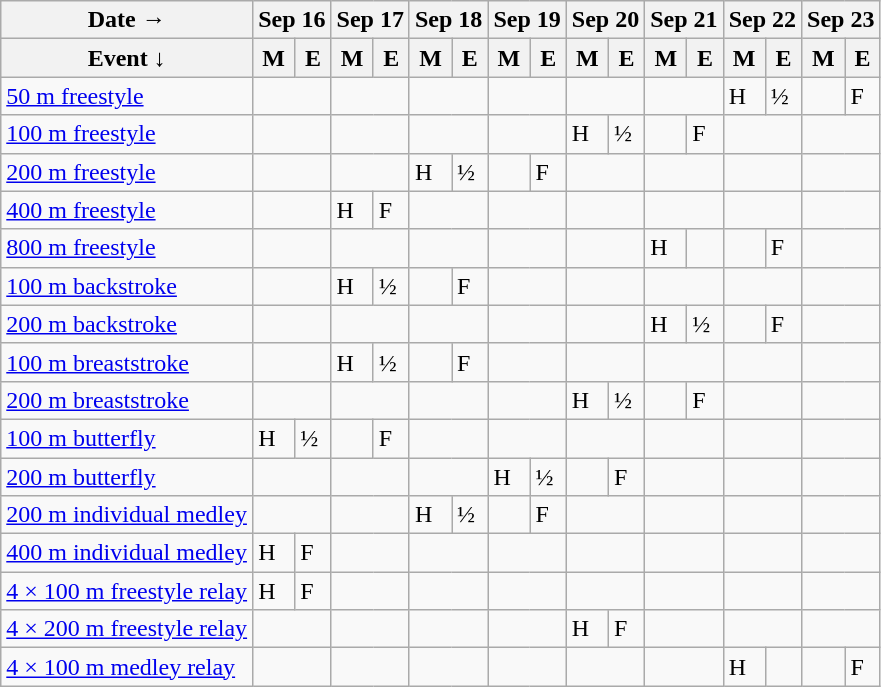<table class="wikitable olympic-schedule swimming">
<tr>
<th>Date →</th>
<th colspan="2">Sep 16</th>
<th colspan="2">Sep 17</th>
<th colspan="2">Sep 18</th>
<th colspan="2">Sep 19</th>
<th colspan="2">Sep 20</th>
<th colspan="2">Sep 21</th>
<th colspan="2">Sep 22</th>
<th colspan="2">Sep 23</th>
</tr>
<tr>
<th>Event   ↓</th>
<th>M</th>
<th>E</th>
<th>M</th>
<th>E</th>
<th>M</th>
<th>E</th>
<th>M</th>
<th>E</th>
<th>M</th>
<th>E</th>
<th>M</th>
<th>E</th>
<th>M</th>
<th>E</th>
<th>M</th>
<th>E</th>
</tr>
<tr>
<td class="event"><a href='#'>50 m freestyle</a></td>
<td colspan=2></td>
<td colspan=2></td>
<td colspan=2></td>
<td colspan=2></td>
<td colspan=2></td>
<td colspan=2></td>
<td class="heats">H</td>
<td class="semifinals">½</td>
<td></td>
<td class="final">F</td>
</tr>
<tr>
<td class="event"><a href='#'>100 m freestyle</a></td>
<td colspan=2></td>
<td colspan=2></td>
<td colspan=2></td>
<td colspan=2></td>
<td class="heats">H</td>
<td class="semifinals">½</td>
<td></td>
<td class="final">F</td>
<td colspan=2></td>
<td colspan=2></td>
</tr>
<tr>
<td class="event"><a href='#'>200 m freestyle</a></td>
<td colspan=2></td>
<td colspan=2></td>
<td class="heats">H</td>
<td class="semifinals">½</td>
<td></td>
<td class="final">F</td>
<td colspan=2></td>
<td colspan=2></td>
<td colspan=2></td>
<td colspan=2></td>
</tr>
<tr>
<td class="event"><a href='#'>400 m freestyle</a></td>
<td colspan=2></td>
<td class="heats">H</td>
<td class="final">F</td>
<td colspan=2></td>
<td colspan=2></td>
<td colspan=2></td>
<td colspan=2></td>
<td colspan=2></td>
<td colspan=2></td>
</tr>
<tr>
<td class="event"><a href='#'>800 m freestyle</a></td>
<td colspan=2></td>
<td colspan=2></td>
<td colspan=2></td>
<td colspan=2></td>
<td colspan=2></td>
<td class="heats">H</td>
<td></td>
<td></td>
<td class="final">F</td>
<td colspan=2></td>
</tr>
<tr>
<td class="event"><a href='#'>100 m backstroke</a></td>
<td colspan=2></td>
<td class="heats">H</td>
<td class="semifinals">½</td>
<td></td>
<td class="final">F</td>
<td colspan=2></td>
<td colspan=2></td>
<td colspan=2></td>
<td colspan=2></td>
<td colspan=2></td>
</tr>
<tr>
<td class="event"><a href='#'>200 m backstroke</a></td>
<td colspan=2></td>
<td colspan=2></td>
<td colspan=2></td>
<td colspan=2></td>
<td colspan=2></td>
<td class="heats">H</td>
<td class="semifinals">½</td>
<td></td>
<td class="final">F</td>
<td colspan=2></td>
</tr>
<tr>
<td class="event"><a href='#'>100 m breaststroke</a></td>
<td colspan=2></td>
<td class="heats">H</td>
<td class="semifinals">½</td>
<td></td>
<td class="final">F</td>
<td colspan=2></td>
<td colspan=2></td>
<td colspan=2></td>
<td colspan=2></td>
<td colspan=2></td>
</tr>
<tr>
<td class="event"><a href='#'>200 m breaststroke</a></td>
<td colspan=2></td>
<td colspan=2></td>
<td colspan=2></td>
<td colspan=2></td>
<td class="heats">H</td>
<td class="semifinals">½</td>
<td></td>
<td class="final">F</td>
<td colspan=2></td>
<td colspan=2></td>
</tr>
<tr>
<td class="event"><a href='#'>100 m butterfly</a></td>
<td class="heats">H</td>
<td class="semifinals">½</td>
<td></td>
<td class="final">F</td>
<td colspan=2></td>
<td colspan=2></td>
<td colspan=2></td>
<td colspan=2></td>
<td colspan=2></td>
<td colspan=2></td>
</tr>
<tr>
<td class="event"><a href='#'>200 m butterfly</a></td>
<td colspan=2></td>
<td colspan=2></td>
<td colspan=2></td>
<td class="heats">H</td>
<td class="semifinals">½</td>
<td></td>
<td class="final">F</td>
<td colspan=2></td>
<td colspan=2></td>
<td colspan=2></td>
</tr>
<tr>
<td class="event"><a href='#'>200 m individual medley</a></td>
<td colspan=2></td>
<td colspan=2></td>
<td class="heats">H</td>
<td class="semifinals">½</td>
<td></td>
<td class="final">F</td>
<td colspan=2></td>
<td colspan=2></td>
<td colspan=2></td>
<td colspan=2></td>
</tr>
<tr>
<td class="event"><a href='#'>400 m individual medley</a></td>
<td class="heats">H</td>
<td class="final">F</td>
<td colspan=2></td>
<td colspan=2></td>
<td colspan=2></td>
<td colspan=2></td>
<td colspan=2></td>
<td colspan=2></td>
<td colspan=2></td>
</tr>
<tr>
<td class="event"><a href='#'>4 × 100 m freestyle relay</a></td>
<td class="heats">H</td>
<td class="final">F</td>
<td colspan=2></td>
<td colspan=2></td>
<td colspan=2></td>
<td colspan=2></td>
<td colspan=2></td>
<td colspan=2></td>
<td colspan=2></td>
</tr>
<tr>
<td class="event"><a href='#'>4 × 200 m freestyle relay</a></td>
<td colspan=2></td>
<td colspan=2></td>
<td colspan=2></td>
<td colspan=2></td>
<td class="heats">H</td>
<td class="final">F</td>
<td colspan=2></td>
<td colspan=2></td>
<td colspan=2></td>
</tr>
<tr>
<td class="event"><a href='#'>4 × 100 m medley relay</a></td>
<td colspan=2></td>
<td colspan=2></td>
<td colspan=2></td>
<td colspan=2></td>
<td colspan=2></td>
<td colspan=2></td>
<td class="heats">H</td>
<td></td>
<td></td>
<td class="final">F</td>
</tr>
</table>
